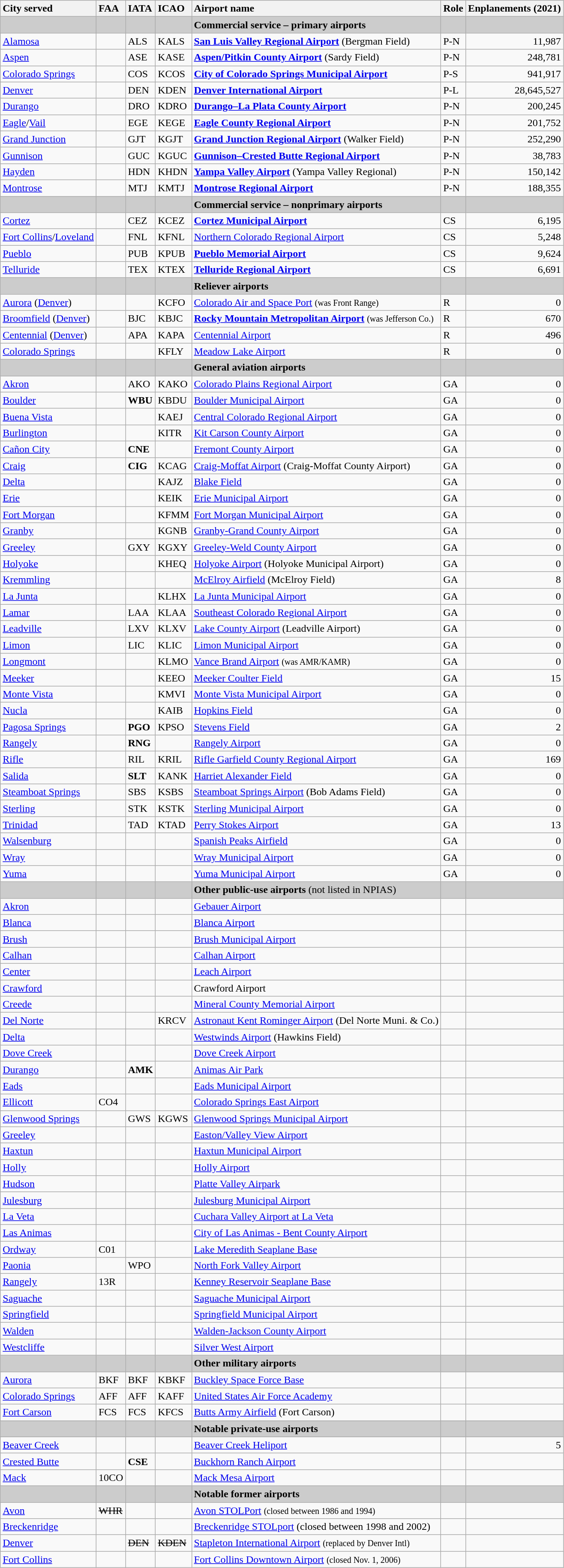<table class="wikitable sortable">
<tr valign=baseline>
<th style="white-space:nowrap; text-align:left;">City served</th>
<th style="white-space:nowrap; text-align:left;">FAA</th>
<th style="white-space:nowrap; text-align:left;">IATA</th>
<th style="white-space:nowrap; text-align:left;">ICAO</th>
<th style="white-space:nowrap; text-align:left;">Airport name</th>
<th style="white-space:nowrap; text-align:left;">Role</th>
<th style="white-space:nowrap; text-align:right;">Enplanements (2021)</th>
</tr>
<tr style="background:#CCCCCC;">
<td></td>
<td></td>
<td></td>
<td></td>
<td><strong>Commercial service – primary airports</strong></td>
<td></td>
<td><br><onlyinclude></td>
</tr>
<tr valign=top>
<td><a href='#'>Alamosa</a></td>
<td></td>
<td>ALS</td>
<td>KALS</td>
<td><strong><a href='#'>San Luis Valley Regional Airport</a></strong> (Bergman Field)</td>
<td>P-N</td>
<td align=right>11,987</td>
</tr>
<tr valign=top>
<td><a href='#'>Aspen</a></td>
<td></td>
<td>ASE</td>
<td>KASE</td>
<td><strong><a href='#'>Aspen/Pitkin County Airport</a></strong> (Sardy Field)</td>
<td>P-N</td>
<td align=right>248,781</td>
</tr>
<tr valign=top>
<td><a href='#'>Colorado Springs</a></td>
<td></td>
<td>COS</td>
<td>KCOS</td>
<td><strong><a href='#'>City of Colorado Springs Municipal Airport</a></strong></td>
<td>P-S</td>
<td align=right>941,917</td>
</tr>
<tr valign=top>
<td><a href='#'>Denver</a></td>
<td></td>
<td>DEN</td>
<td>KDEN</td>
<td><strong><a href='#'>Denver International Airport</a></strong></td>
<td>P-L</td>
<td align=right>28,645,527</td>
</tr>
<tr valign=top>
<td><a href='#'>Durango</a></td>
<td></td>
<td>DRO</td>
<td>KDRO</td>
<td><strong><a href='#'>Durango–La Plata County Airport</a></strong></td>
<td>P-N</td>
<td align=right>200,245</td>
</tr>
<tr valign=top>
<td><a href='#'>Eagle</a>/<a href='#'>Vail</a></td>
<td></td>
<td>EGE</td>
<td>KEGE</td>
<td><strong><a href='#'>Eagle County Regional Airport</a></strong></td>
<td>P-N</td>
<td align=right>201,752</td>
</tr>
<tr valign=top>
<td><a href='#'>Grand Junction</a></td>
<td></td>
<td>GJT</td>
<td>KGJT</td>
<td><strong><a href='#'>Grand Junction Regional Airport</a></strong> (Walker Field)</td>
<td>P-N</td>
<td align=right>252,290</td>
</tr>
<tr valign=top>
<td><a href='#'>Gunnison</a></td>
<td></td>
<td>GUC</td>
<td>KGUC</td>
<td><strong><a href='#'>Gunnison–Crested Butte Regional Airport</a></strong></td>
<td>P-N</td>
<td align=right>38,783</td>
</tr>
<tr valign=top>
<td><a href='#'>Hayden</a></td>
<td></td>
<td>HDN</td>
<td>KHDN</td>
<td><strong><a href='#'>Yampa Valley Airport</a></strong> (Yampa Valley Regional)</td>
<td>P-N</td>
<td align=right>150,142</td>
</tr>
<tr valign=top>
<td><a href='#'>Montrose</a></td>
<td></td>
<td>MTJ</td>
<td>KMTJ</td>
<td><strong><a href='#'>Montrose Regional Airport</a></strong></td>
<td>P-N</td>
<td align=right>188,355<br></onlyinclude></td>
</tr>
<tr style="background:#CCCCCC;">
<td></td>
<td></td>
<td></td>
<td></td>
<td><strong>Commercial service – nonprimary airports</strong></td>
<td></td>
<td></td>
</tr>
<tr valign=top>
<td><a href='#'>Cortez</a></td>
<td></td>
<td>CEZ</td>
<td>KCEZ</td>
<td><strong><a href='#'>Cortez Municipal Airport</a></strong></td>
<td>CS</td>
<td align=right>6,195</td>
</tr>
<tr valign="top">
<td><a href='#'>Fort Collins</a>/<a href='#'>Loveland</a></td>
<td></td>
<td>FNL</td>
<td>KFNL</td>
<td><a href='#'>Northern Colorado Regional Airport</a></td>
<td>CS</td>
<td align=right>5,248</td>
</tr>
<tr valign="top">
<td><a href='#'>Pueblo</a></td>
<td></td>
<td>PUB</td>
<td>KPUB</td>
<td><strong><a href='#'>Pueblo Memorial Airport</a></strong></td>
<td>CS</td>
<td align="right">9,624</td>
</tr>
<tr valign="top">
<td><a href='#'>Telluride</a></td>
<td></td>
<td>TEX</td>
<td>KTEX</td>
<td><strong><a href='#'>Telluride Regional Airport</a></strong></td>
<td>CS</td>
<td align=right>6,691</td>
</tr>
<tr style="background:#CCCCCC;">
<td></td>
<td></td>
<td></td>
<td></td>
<td><strong>Reliever airports</strong></td>
<td></td>
<td></td>
</tr>
<tr valign=top>
<td><a href='#'>Aurora</a> (<a href='#'>Denver</a>)</td>
<td></td>
<td></td>
<td>KCFO</td>
<td><a href='#'>Colorado Air and Space Port</a> <small>(was Front Range)</small></td>
<td>R</td>
<td align=right>0</td>
</tr>
<tr valign=top>
<td><a href='#'>Broomfield</a> (<a href='#'>Denver</a>)</td>
<td></td>
<td>BJC</td>
<td>KBJC</td>
<td><strong><a href='#'>Rocky Mountain Metropolitan Airport</a></strong> <small>(was Jefferson Co.)</small></td>
<td>R</td>
<td align=right>670</td>
</tr>
<tr valign=top>
<td><a href='#'>Centennial</a> (<a href='#'>Denver</a>)</td>
<td></td>
<td>APA</td>
<td>KAPA</td>
<td><a href='#'>Centennial Airport</a></td>
<td>R</td>
<td align=right>496</td>
</tr>
<tr valign=top>
<td><a href='#'>Colorado Springs</a></td>
<td> </td>
<td></td>
<td>KFLY</td>
<td><a href='#'>Meadow Lake Airport</a> </td>
<td>R</td>
<td align=right>0</td>
</tr>
<tr style="background:#CCCCCC;">
<td></td>
<td></td>
<td></td>
<td></td>
<td><strong>General aviation airports</strong></td>
<td></td>
<td></td>
</tr>
<tr valign=top>
<td><a href='#'>Akron</a></td>
<td></td>
<td>AKO</td>
<td>KAKO</td>
<td><a href='#'>Colorado Plains Regional Airport</a></td>
<td>GA</td>
<td align=right>0</td>
</tr>
<tr valign=top>
<td><a href='#'>Boulder</a></td>
<td> </td>
<td><strong>WBU</strong></td>
<td>KBDU</td>
<td><a href='#'>Boulder Municipal Airport</a></td>
<td>GA</td>
<td align=right>0</td>
</tr>
<tr valign=top>
<td><a href='#'>Buena Vista</a></td>
<td> </td>
<td></td>
<td>KAEJ</td>
<td><a href='#'>Central Colorado Regional Airport</a></td>
<td>GA</td>
<td align=right>0</td>
</tr>
<tr valign=top>
<td><a href='#'>Burlington</a></td>
<td> </td>
<td></td>
<td>KITR</td>
<td><a href='#'>Kit Carson County Airport</a></td>
<td>GA</td>
<td align=right>0</td>
</tr>
<tr valign=top>
<td><a href='#'>Cañon City</a></td>
<td></td>
<td><strong>CNE</strong></td>
<td></td>
<td><a href='#'>Fremont County Airport</a></td>
<td>GA</td>
<td align=right>0</td>
</tr>
<tr valign=top>
<td><a href='#'>Craig</a></td>
<td></td>
<td><strong>CIG</strong></td>
<td>KCAG</td>
<td><a href='#'>Craig-Moffat Airport</a> (Craig-Moffat County Airport)</td>
<td>GA</td>
<td align=right>0</td>
</tr>
<tr valign=top>
<td><a href='#'>Delta</a></td>
<td> </td>
<td></td>
<td>KAJZ</td>
<td><a href='#'>Blake Field</a></td>
<td>GA</td>
<td align=right>0</td>
</tr>
<tr valign=top>
<td><a href='#'>Erie</a></td>
<td> </td>
<td></td>
<td>KEIK</td>
<td><a href='#'>Erie Municipal Airport</a></td>
<td>GA</td>
<td align=right>0</td>
</tr>
<tr valign=top>
<td><a href='#'>Fort Morgan</a></td>
<td> </td>
<td></td>
<td>KFMM</td>
<td><a href='#'>Fort Morgan Municipal Airport</a></td>
<td>GA</td>
<td align=right>0</td>
</tr>
<tr valign=top>
<td><a href='#'>Granby</a></td>
<td></td>
<td></td>
<td>KGNB</td>
<td><a href='#'>Granby-Grand County Airport</a></td>
<td>GA</td>
<td align=right>0</td>
</tr>
<tr valign=top>
<td><a href='#'>Greeley</a></td>
<td></td>
<td>GXY</td>
<td>KGXY</td>
<td><a href='#'>Greeley-Weld County Airport</a></td>
<td>GA</td>
<td align=right>0</td>
</tr>
<tr valign=top>
<td><a href='#'>Holyoke</a></td>
<td></td>
<td></td>
<td>KHEQ</td>
<td><a href='#'>Holyoke Airport</a> (Holyoke Municipal Airport)</td>
<td>GA</td>
<td align=right>0</td>
</tr>
<tr valign=top>
<td><a href='#'>Kremmling</a></td>
<td></td>
<td></td>
<td></td>
<td><a href='#'>McElroy Airfield</a> (McElroy Field)</td>
<td>GA</td>
<td align=right>8</td>
</tr>
<tr valign=top>
<td><a href='#'>La Junta</a></td>
<td></td>
<td></td>
<td>KLHX</td>
<td><a href='#'>La Junta Municipal Airport</a></td>
<td>GA</td>
<td align=right>0</td>
</tr>
<tr valign=top>
<td><a href='#'>Lamar</a></td>
<td></td>
<td>LAA</td>
<td>KLAA</td>
<td><a href='#'>Southeast Colorado Regional Airport</a></td>
<td>GA</td>
<td align=right>0</td>
</tr>
<tr valign=top>
<td><a href='#'>Leadville</a></td>
<td></td>
<td>LXV</td>
<td>KLXV</td>
<td><a href='#'>Lake County Airport</a> (Leadville Airport)</td>
<td>GA</td>
<td align=right>0</td>
</tr>
<tr valign=top>
<td><a href='#'>Limon</a></td>
<td></td>
<td>LIC</td>
<td>KLIC</td>
<td><a href='#'>Limon Municipal Airport</a></td>
<td>GA</td>
<td align=right>0</td>
</tr>
<tr valign=top>
<td><a href='#'>Longmont</a></td>
<td> </td>
<td></td>
<td>KLMO </td>
<td><a href='#'>Vance Brand Airport</a> <small>(was AMR/KAMR)</small></td>
<td>GA</td>
<td align=right>0</td>
</tr>
<tr valign="top">
<td><a href='#'>Meeker</a></td>
<td></td>
<td></td>
<td>KEEO</td>
<td><a href='#'>Meeker Coulter Field</a></td>
<td>GA</td>
<td align="right">15</td>
</tr>
<tr valign="top">
<td><a href='#'>Monte Vista</a></td>
<td></td>
<td></td>
<td>KMVI</td>
<td><a href='#'>Monte Vista Municipal Airport</a></td>
<td>GA</td>
<td align="right">0</td>
</tr>
<tr valign="top">
<td><a href='#'>Nucla</a></td>
<td></td>
<td></td>
<td>KAIB</td>
<td><a href='#'>Hopkins Field</a></td>
<td>GA</td>
<td align="right">0</td>
</tr>
<tr valign="top">
<td><a href='#'>Pagosa Springs</a></td>
<td></td>
<td><strong>PGO</strong></td>
<td>KPSO</td>
<td><a href='#'>Stevens Field</a></td>
<td>GA</td>
<td align="right">2</td>
</tr>
<tr valign=top>
<td><a href='#'>Rangely</a></td>
<td></td>
<td><strong>RNG</strong></td>
<td></td>
<td><a href='#'>Rangely Airport</a></td>
<td>GA</td>
<td align=right>0</td>
</tr>
<tr valign=top>
<td><a href='#'>Rifle</a></td>
<td></td>
<td>RIL</td>
<td>KRIL</td>
<td><a href='#'>Rifle Garfield County Regional Airport</a></td>
<td>GA</td>
<td align=right>169</td>
</tr>
<tr valign=top>
<td><a href='#'>Salida</a></td>
<td> </td>
<td><strong>SLT</strong></td>
<td>KANK</td>
<td><a href='#'>Harriet Alexander Field</a></td>
<td>GA</td>
<td align=right>0</td>
</tr>
<tr valign=top>
<td><a href='#'>Steamboat Springs</a></td>
<td></td>
<td>SBS</td>
<td>KSBS</td>
<td><a href='#'>Steamboat Springs Airport</a> (Bob Adams Field)</td>
<td>GA</td>
<td align=right>0</td>
</tr>
<tr valign=top>
<td><a href='#'>Sterling</a></td>
<td></td>
<td>STK</td>
<td>KSTK</td>
<td><a href='#'>Sterling Municipal Airport</a></td>
<td>GA</td>
<td align=right>0</td>
</tr>
<tr valign="top">
<td><a href='#'>Trinidad</a></td>
<td></td>
<td>TAD</td>
<td>KTAD</td>
<td><a href='#'>Perry Stokes Airport</a></td>
<td>GA</td>
<td align="right">13</td>
</tr>
<tr valign=top>
<td><a href='#'>Walsenburg</a></td>
<td></td>
<td></td>
<td></td>
<td><a href='#'>Spanish Peaks Airfield</a></td>
<td>GA</td>
<td align=right>0</td>
</tr>
<tr valign=top>
<td><a href='#'>Wray</a></td>
<td></td>
<td></td>
<td></td>
<td><a href='#'>Wray Municipal Airport</a></td>
<td>GA</td>
<td align=right>0</td>
</tr>
<tr valign=top>
<td><a href='#'>Yuma</a></td>
<td></td>
<td></td>
<td></td>
<td><a href='#'>Yuma Municipal Airport</a></td>
<td>GA</td>
<td align=right>0</td>
</tr>
<tr style="background:#CCCCCC;">
<td></td>
<td></td>
<td></td>
<td></td>
<td><strong>Other public-use airports</strong> (not listed in NPIAS)</td>
<td></td>
<td></td>
</tr>
<tr valign=top>
<td><a href='#'>Akron</a></td>
<td></td>
<td></td>
<td></td>
<td><a href='#'>Gebauer Airport</a></td>
<td></td>
<td></td>
</tr>
<tr valign=top>
<td><a href='#'>Blanca</a></td>
<td></td>
<td></td>
<td></td>
<td><a href='#'>Blanca Airport</a></td>
<td></td>
<td></td>
</tr>
<tr valign=top>
<td><a href='#'>Brush</a></td>
<td></td>
<td></td>
<td></td>
<td><a href='#'>Brush Municipal Airport</a></td>
<td></td>
<td></td>
</tr>
<tr valign=top>
<td><a href='#'>Calhan</a></td>
<td></td>
<td></td>
<td></td>
<td><a href='#'>Calhan Airport</a></td>
<td></td>
<td></td>
</tr>
<tr valign=top>
<td><a href='#'>Center</a></td>
<td></td>
<td></td>
<td></td>
<td><a href='#'>Leach Airport</a></td>
<td></td>
<td></td>
</tr>
<tr valign=top>
<td><a href='#'>Crawford</a></td>
<td></td>
<td></td>
<td></td>
<td>Crawford Airport</td>
<td></td>
<td></td>
</tr>
<tr valign=top>
<td><a href='#'>Creede</a></td>
<td> </td>
<td></td>
<td></td>
<td><a href='#'>Mineral County Memorial Airport</a></td>
<td></td>
<td></td>
</tr>
<tr valign=top>
<td><a href='#'>Del Norte</a></td>
<td></td>
<td></td>
<td>KRCV</td>
<td><a href='#'>Astronaut Kent Rominger Airport</a> (Del Norte Muni. & Co.)</td>
<td></td>
<td></td>
</tr>
<tr valign=top>
<td><a href='#'>Delta</a></td>
<td></td>
<td></td>
<td></td>
<td><a href='#'>Westwinds Airport</a> (Hawkins Field)</td>
<td></td>
<td></td>
</tr>
<tr valign=top>
<td><a href='#'>Dove Creek</a></td>
<td></td>
<td></td>
<td></td>
<td><a href='#'>Dove Creek Airport</a></td>
<td></td>
<td></td>
</tr>
<tr valign=top>
<td><a href='#'>Durango</a></td>
<td></td>
<td><strong>AMK</strong></td>
<td></td>
<td><a href='#'>Animas Air Park</a></td>
<td></td>
<td></td>
</tr>
<tr valign=top>
<td><a href='#'>Eads</a></td>
<td></td>
<td></td>
<td></td>
<td><a href='#'>Eads Municipal Airport</a></td>
<td></td>
<td></td>
</tr>
<tr valign=top>
<td><a href='#'>Ellicott</a></td>
<td>CO4 </td>
<td></td>
<td></td>
<td><a href='#'>Colorado Springs East Airport</a></td>
<td></td>
<td></td>
</tr>
<tr valign=top>
<td><a href='#'>Glenwood Springs</a></td>
<td></td>
<td>GWS</td>
<td>KGWS</td>
<td><a href='#'>Glenwood Springs Municipal Airport</a></td>
<td></td>
<td></td>
</tr>
<tr valign=top>
<td><a href='#'>Greeley</a></td>
<td></td>
<td></td>
<td></td>
<td><a href='#'>Easton/Valley View Airport</a></td>
<td></td>
<td></td>
</tr>
<tr valign=top>
<td><a href='#'>Haxtun</a></td>
<td></td>
<td></td>
<td></td>
<td><a href='#'>Haxtun Municipal Airport</a></td>
<td></td>
<td></td>
</tr>
<tr valign=top>
<td><a href='#'>Holly</a></td>
<td></td>
<td></td>
<td></td>
<td><a href='#'>Holly Airport</a></td>
<td></td>
<td></td>
</tr>
<tr valign=top>
<td><a href='#'>Hudson</a></td>
<td></td>
<td></td>
<td></td>
<td><a href='#'>Platte Valley Airpark</a></td>
<td></td>
<td></td>
</tr>
<tr valign=top>
<td><a href='#'>Julesburg</a></td>
<td></td>
<td></td>
<td></td>
<td><a href='#'>Julesburg Municipal Airport</a></td>
<td></td>
<td></td>
</tr>
<tr valign=top>
<td><a href='#'>La Veta</a></td>
<td></td>
<td></td>
<td></td>
<td><a href='#'>Cuchara Valley Airport at La Veta</a></td>
<td></td>
<td></td>
</tr>
<tr valign=top>
<td><a href='#'>Las Animas</a></td>
<td></td>
<td></td>
<td></td>
<td><a href='#'>City of Las Animas - Bent County Airport</a></td>
<td></td>
<td></td>
</tr>
<tr valign=top>
<td><a href='#'>Ordway</a></td>
<td>C01 </td>
<td></td>
<td></td>
<td><a href='#'>Lake Meredith Seaplane Base</a></td>
<td></td>
<td></td>
</tr>
<tr valign=top>
<td><a href='#'>Paonia</a></td>
<td></td>
<td>WPO</td>
<td></td>
<td><a href='#'>North Fork Valley Airport</a></td>
<td></td>
<td></td>
</tr>
<tr valign=top>
<td><a href='#'>Rangely</a></td>
<td>13R</td>
<td></td>
<td></td>
<td><a href='#'>Kenney Reservoir Seaplane Base</a></td>
<td></td>
<td></td>
</tr>
<tr valign=top>
<td><a href='#'>Saguache</a></td>
<td></td>
<td></td>
<td></td>
<td><a href='#'>Saguache Municipal Airport</a></td>
<td></td>
<td></td>
</tr>
<tr valign=top>
<td><a href='#'>Springfield</a></td>
<td></td>
<td></td>
<td></td>
<td><a href='#'>Springfield Municipal Airport</a></td>
<td></td>
</tr>
<tr valign=top>
<td><a href='#'>Walden</a></td>
<td></td>
<td></td>
<td></td>
<td><a href='#'>Walden-Jackson County Airport</a></td>
<td></td>
<td></td>
</tr>
<tr valign=top>
<td><a href='#'>Westcliffe</a></td>
<td></td>
<td></td>
<td></td>
<td><a href='#'>Silver West Airport</a></td>
<td></td>
<td></td>
</tr>
<tr style="background:#CCCCCC;">
<td></td>
<td></td>
<td></td>
<td></td>
<td><strong>Other military airports</strong></td>
<td></td>
<td></td>
</tr>
<tr valign=top>
<td><a href='#'>Aurora</a></td>
<td>BKF</td>
<td>BKF</td>
<td>KBKF</td>
<td><a href='#'>Buckley Space Force Base</a></td>
<td></td>
<td></td>
</tr>
<tr valign=top>
<td><a href='#'>Colorado Springs</a></td>
<td>AFF</td>
<td>AFF</td>
<td>KAFF</td>
<td><a href='#'>United States Air Force Academy</a></td>
<td></td>
<td></td>
</tr>
<tr valign=top>
<td><a href='#'>Fort Carson</a></td>
<td>FCS</td>
<td>FCS</td>
<td>KFCS</td>
<td><a href='#'>Butts Army Airfield</a> (Fort Carson)</td>
<td></td>
<td></td>
</tr>
<tr style="background:#CCCCCC;">
<td></td>
<td></td>
<td></td>
<td></td>
<td><strong>Notable private-use airports</strong></td>
<td></td>
<td></td>
</tr>
<tr valign=top>
<td><a href='#'>Beaver Creek</a></td>
<td></td>
<td></td>
<td></td>
<td><a href='#'>Beaver Creek Heliport</a></td>
<td></td>
<td align=right>5</td>
</tr>
<tr valign=top>
<td><a href='#'>Crested Butte</a></td>
<td></td>
<td><strong>CSE</strong></td>
<td></td>
<td><a href='#'>Buckhorn Ranch Airport</a></td>
<td></td>
<td></td>
</tr>
<tr valign=top>
<td><a href='#'>Mack</a></td>
<td>10CO </td>
<td></td>
<td></td>
<td><a href='#'>Mack Mesa Airport</a></td>
<td></td>
<td></td>
</tr>
<tr style="background:#CCCCCC;">
<td></td>
<td></td>
<td></td>
<td></td>
<td><strong>Notable former airports</strong></td>
<td></td>
<td></td>
</tr>
<tr valign=top>
<td><a href='#'>Avon</a></td>
<td><s>WHR</s></td>
<td></td>
<td></td>
<td><a href='#'>Avon STOLPort</a> <small>(closed between 1986 and 1994)</small></td>
<td></td>
<td></td>
</tr>
<tr>
<td><a href='#'>Breckenridge</a></td>
<td></td>
<td></td>
<td></td>
<td><a href='#'>Breckenridge STOLport</a> (closed between 1998 and 2002)</td>
<td></td>
<td></td>
</tr>
<tr valign=top>
<td><a href='#'>Denver</a></td>
<td></td>
<td><s>DEN</s></td>
<td><s>KDEN</s></td>
<td><a href='#'>Stapleton International Airport</a> <small>(replaced by Denver Intl)</small></td>
<td></td>
<td></td>
</tr>
<tr valign=top>
<td><a href='#'>Fort Collins</a></td>
<td><s></s></td>
<td></td>
<td></td>
<td><a href='#'>Fort Collins Downtown Airport</a> <small>(closed Nov. 1, 2006)</small></td>
<td></td>
<td></td>
</tr>
</table>
